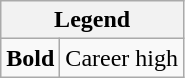<table class="wikitable mw-collapsible">
<tr>
<th colspan="2">Legend</th>
</tr>
<tr>
<td><strong>Bold</strong></td>
<td>Career high</td>
</tr>
</table>
